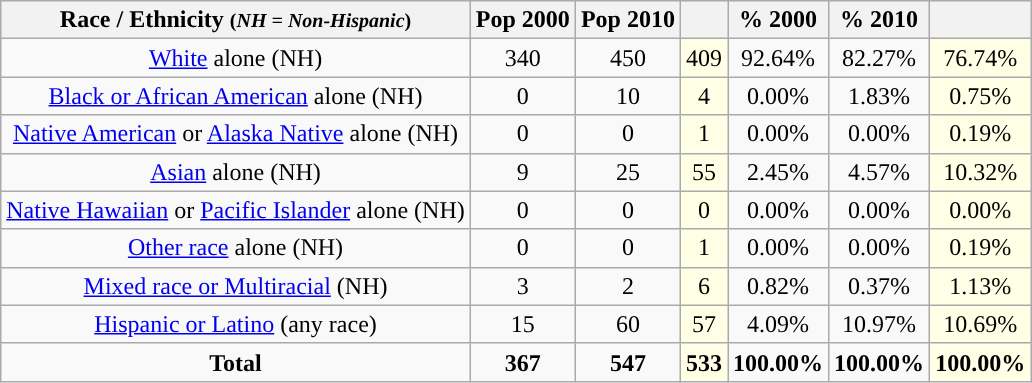<table class="wikitable" style="text-align:center;">
<tr>
<th>Race / Ethnicity <small>(<em>NH = Non-Hispanic</em>)</small></th>
<th>Pop 2000</th>
<th>Pop 2010</th>
<th></th>
<th>% 2000</th>
<th>% 2010</th>
<th></th>
</tr>
<tr>
<td><a href='#'>White</a> alone (NH)</td>
<td>340</td>
<td>450</td>
<td style='background: #ffffe6;'>409</td>
<td>92.64%</td>
<td>82.27%</td>
<td style='background: #ffffe6;'>76.74%</td>
</tr>
<tr>
<td><a href='#'>Black or African American</a> alone (NH)</td>
<td>0</td>
<td>10</td>
<td style='background: #ffffe6;'>4</td>
<td>0.00%</td>
<td>1.83%</td>
<td style='background: #ffffe6;'>0.75%</td>
</tr>
<tr>
<td><a href='#'>Native American</a> or <a href='#'>Alaska Native</a> alone (NH)</td>
<td>0</td>
<td>0</td>
<td style='background: #ffffe6;'>1</td>
<td>0.00%</td>
<td>0.00%</td>
<td style='background: #ffffe6;'>0.19%</td>
</tr>
<tr>
<td><a href='#'>Asian</a> alone (NH)</td>
<td>9</td>
<td>25</td>
<td style='background: #ffffe6;'>55</td>
<td>2.45%</td>
<td>4.57%</td>
<td style='background: #ffffe6;'>10.32%</td>
</tr>
<tr>
<td><a href='#'>Native Hawaiian</a> or <a href='#'>Pacific Islander</a> alone (NH)</td>
<td>0</td>
<td>0</td>
<td style='background: #ffffe6;'>0</td>
<td>0.00%</td>
<td>0.00%</td>
<td style='background: #ffffe6;'>0.00%</td>
</tr>
<tr>
<td><a href='#'>Other race</a> alone (NH)</td>
<td>0</td>
<td>0</td>
<td style='background: #ffffe6;'>1</td>
<td>0.00%</td>
<td>0.00%</td>
<td style='background: #ffffe6;'>0.19%</td>
</tr>
<tr>
<td><a href='#'>Mixed race or Multiracial</a> (NH)</td>
<td>3</td>
<td>2</td>
<td style='background: #ffffe6;'>6</td>
<td>0.82%</td>
<td>0.37%</td>
<td style='background: #ffffe6;'>1.13%</td>
</tr>
<tr>
<td><a href='#'>Hispanic or Latino</a> (any race)</td>
<td>15</td>
<td>60</td>
<td style='background: #ffffe6;'>57</td>
<td>4.09%</td>
<td>10.97%</td>
<td style='background: #ffffe6;'>10.69%</td>
</tr>
<tr>
<td><strong>Total</strong></td>
<td><strong>367</strong></td>
<td><strong>547</strong></td>
<td style='background: #ffffe6;'><strong>533</strong></td>
<td><strong>100.00%</strong></td>
<td><strong>100.00%</strong></td>
<td style='background: #ffffe6;'><strong>100.00%</strong></td>
</tr>
</table>
